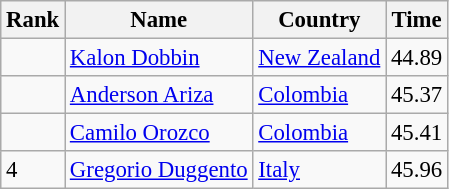<table class="wikitable" style="font-size:95%" style="text-align:center; width:35em;">
<tr>
<th>Rank</th>
<th>Name</th>
<th>Country</th>
<th>Time</th>
</tr>
<tr>
<td></td>
<td align=left><a href='#'>Kalon Dobbin</a></td>
<td align="left"> <a href='#'>New Zealand</a></td>
<td>44.89</td>
</tr>
<tr>
<td></td>
<td align=left><a href='#'>Anderson Ariza</a></td>
<td align="left"> <a href='#'>Colombia</a></td>
<td>45.37</td>
</tr>
<tr>
<td></td>
<td align=left><a href='#'>Camilo Orozco</a></td>
<td align="left"> <a href='#'>Colombia</a></td>
<td>45.41</td>
</tr>
<tr>
<td>4</td>
<td align=left><a href='#'>Gregorio Duggento</a></td>
<td align="left"> <a href='#'>Italy</a></td>
<td>45.96</td>
</tr>
</table>
